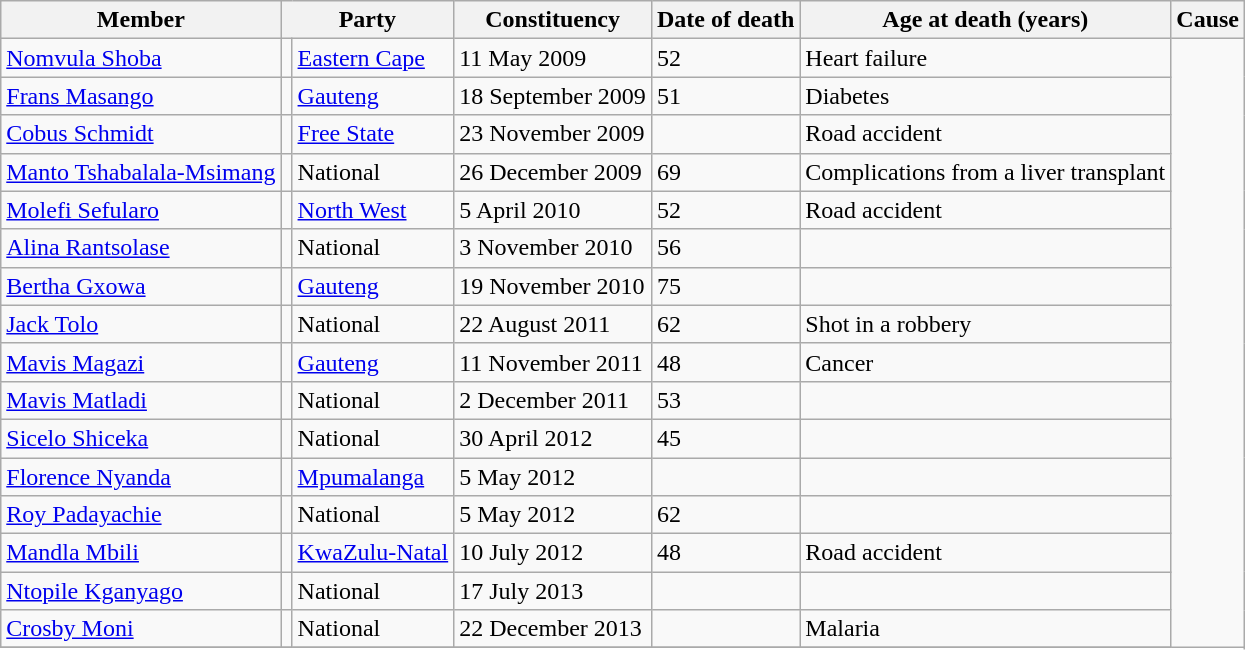<table class="wikitable sortable">
<tr>
<th>Member</th>
<th colspan=2>Party</th>
<th>Constituency</th>
<th>Date of death</th>
<th>Age at death (years)</th>
<th>Cause</th>
</tr>
<tr>
<td><a href='#'>Nomvula Shoba</a></td>
<td></td>
<td><a href='#'>Eastern Cape</a></td>
<td>11 May 2009</td>
<td>52</td>
<td>Heart failure</td>
</tr>
<tr>
<td><a href='#'>Frans Masango</a></td>
<td></td>
<td><a href='#'>Gauteng</a></td>
<td>18 September 2009</td>
<td>51</td>
<td>Diabetes</td>
</tr>
<tr>
<td><a href='#'>Cobus Schmidt</a></td>
<td></td>
<td><a href='#'>Free State</a></td>
<td>23 November 2009</td>
<td></td>
<td>Road accident</td>
</tr>
<tr>
<td><a href='#'>Manto Tshabalala-Msimang</a></td>
<td></td>
<td>National</td>
<td>26 December 2009</td>
<td>69</td>
<td>Complications from a liver transplant</td>
</tr>
<tr>
<td><a href='#'>Molefi Sefularo</a></td>
<td></td>
<td><a href='#'>North West</a></td>
<td>5 April 2010</td>
<td>52</td>
<td>Road accident</td>
</tr>
<tr>
<td><a href='#'>Alina Rantsolase</a></td>
<td></td>
<td>National</td>
<td>3 November 2010</td>
<td>56</td>
<td></td>
</tr>
<tr>
<td><a href='#'>Bertha Gxowa</a></td>
<td></td>
<td><a href='#'>Gauteng</a></td>
<td>19 November 2010</td>
<td>75</td>
<td></td>
</tr>
<tr>
<td><a href='#'>Jack Tolo</a></td>
<td></td>
<td>National</td>
<td>22 August 2011</td>
<td>62</td>
<td>Shot in a robbery</td>
</tr>
<tr>
<td><a href='#'>Mavis Magazi</a></td>
<td></td>
<td><a href='#'>Gauteng</a></td>
<td>11 November 2011</td>
<td>48</td>
<td>Cancer</td>
</tr>
<tr>
<td><a href='#'>Mavis Matladi</a></td>
<td></td>
<td>National</td>
<td>2 December 2011</td>
<td>53</td>
<td></td>
</tr>
<tr>
<td><a href='#'>Sicelo Shiceka</a></td>
<td></td>
<td>National</td>
<td>30 April 2012</td>
<td>45</td>
<td></td>
</tr>
<tr>
<td><a href='#'>Florence Nyanda</a></td>
<td></td>
<td><a href='#'>Mpumalanga</a></td>
<td>5 May 2012</td>
<td></td>
<td></td>
</tr>
<tr>
<td><a href='#'>Roy Padayachie</a></td>
<td></td>
<td>National</td>
<td>5 May 2012</td>
<td>62</td>
<td></td>
</tr>
<tr>
<td><a href='#'>Mandla Mbili</a></td>
<td></td>
<td><a href='#'>KwaZulu-Natal</a></td>
<td>10 July 2012</td>
<td>48</td>
<td>Road accident</td>
</tr>
<tr>
<td><a href='#'>Ntopile Kganyago</a></td>
<td></td>
<td>National</td>
<td>17 July 2013</td>
<td></td>
<td></td>
</tr>
<tr>
<td><a href='#'>Crosby Moni</a></td>
<td></td>
<td>National</td>
<td>22 December 2013</td>
<td></td>
<td>Malaria</td>
</tr>
<tr>
</tr>
</table>
